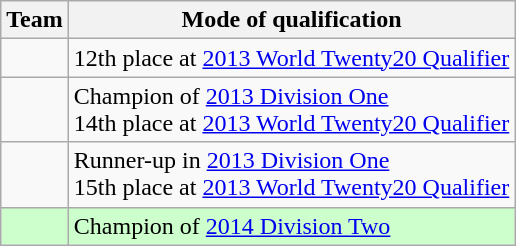<table class="wikitable">
<tr>
<th>Team</th>
<th>Mode of qualification</th>
</tr>
<tr>
<td></td>
<td>12th place at <a href='#'>2013 World Twenty20 Qualifier</a></td>
</tr>
<tr>
<td></td>
<td>Champion of <a href='#'>2013 Division One</a><br>14th place at <a href='#'>2013 World Twenty20 Qualifier</a></td>
</tr>
<tr>
<td></td>
<td>Runner-up in <a href='#'>2013 Division One</a><br>15th place at <a href='#'>2013 World Twenty20 Qualifier</a></td>
</tr>
<tr style="background:#cfc;">
<td></td>
<td>Champion of <a href='#'>2014 Division Two</a></td>
</tr>
</table>
